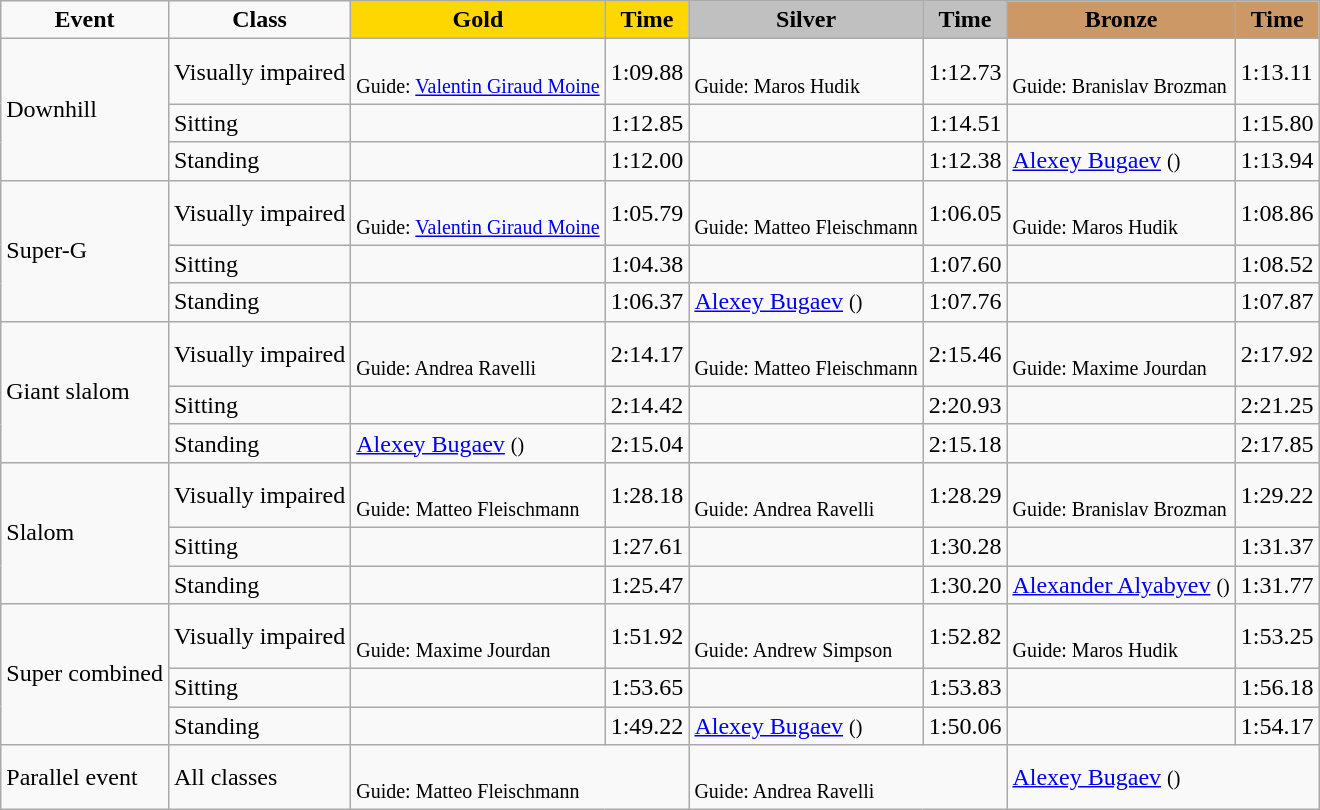<table class="wikitable">
<tr>
<td align="center"><strong>Event</strong></td>
<td align="center"><strong>Class</strong></td>
<td style="text-align:center;background-color:gold;"><strong>Gold</strong></td>
<td style="text-align:center;background-color:gold;"><strong>Time</strong></td>
<td style="text-align:center;background-color:silver;"><strong>Silver</strong></td>
<td style="text-align:center;background-color:silver;"><strong>Time</strong></td>
<td style="text-align:center;background-color:#CC9966;"><strong>Bronze</strong></td>
<td style="text-align:center;background-color:#CC9966;"><strong>Time</strong></td>
</tr>
<tr>
<td rowspan="3">Downhill</td>
<td>Visually impaired</td>
<td><br><small>Guide: <a href='#'>Valentin Giraud Moine</a></small></td>
<td>1:09.88</td>
<td><br><small>Guide: Maros Hudik</small></td>
<td>1:12.73</td>
<td><br><small>Guide: Branislav Brozman</small></td>
<td>1:13.11</td>
</tr>
<tr>
<td>Sitting</td>
<td></td>
<td>1:12.85</td>
<td></td>
<td>1:14.51</td>
<td></td>
<td>1:15.80</td>
</tr>
<tr>
<td>Standing</td>
<td></td>
<td>1:12.00</td>
<td></td>
<td>1:12.38</td>
<td><a href='#'>Alexey Bugaev</a> <small>()</small></td>
<td>1:13.94</td>
</tr>
<tr>
<td rowspan="3">Super-G</td>
<td>Visually impaired</td>
<td><br><small>Guide: <a href='#'>Valentin Giraud Moine</a></small></td>
<td>1:05.79</td>
<td><br><small>Guide: Matteo Fleischmann</small></td>
<td>1:06.05</td>
<td><br><small>Guide: Maros Hudik</small></td>
<td>1:08.86</td>
</tr>
<tr>
<td>Sitting</td>
<td></td>
<td>1:04.38</td>
<td></td>
<td>1:07.60</td>
<td></td>
<td>1:08.52</td>
</tr>
<tr>
<td>Standing</td>
<td></td>
<td>1:06.37</td>
<td><a href='#'>Alexey Bugaev</a> <small>()</small></td>
<td>1:07.76</td>
<td></td>
<td>1:07.87</td>
</tr>
<tr>
<td rowspan="3">Giant slalom</td>
<td>Visually impaired</td>
<td><br><small>Guide: Andrea Ravelli</small></td>
<td>2:14.17</td>
<td><br><small>Guide: Matteo Fleischmann</small></td>
<td>2:15.46</td>
<td><br><small>Guide: Maxime Jourdan</small></td>
<td>2:17.92</td>
</tr>
<tr>
<td>Sitting</td>
<td></td>
<td>2:14.42</td>
<td></td>
<td>2:20.93</td>
<td></td>
<td>2:21.25</td>
</tr>
<tr>
<td>Standing</td>
<td><a href='#'>Alexey Bugaev</a> <small>()</small></td>
<td>2:15.04</td>
<td></td>
<td>2:15.18</td>
<td></td>
<td>2:17.85</td>
</tr>
<tr>
<td rowspan="3">Slalom</td>
<td>Visually impaired</td>
<td><br><small>Guide: Matteo Fleischmann</small></td>
<td>1:28.18</td>
<td><br><small>Guide: Andrea Ravelli</small></td>
<td>1:28.29</td>
<td><br><small>Guide: Branislav Brozman</small></td>
<td>1:29.22</td>
</tr>
<tr>
<td>Sitting</td>
<td></td>
<td>1:27.61</td>
<td></td>
<td>1:30.28</td>
<td></td>
<td>1:31.37</td>
</tr>
<tr>
<td>Standing</td>
<td></td>
<td>1:25.47</td>
<td></td>
<td>1:30.20</td>
<td><a href='#'>Alexander Alyabyev</a> <small>()</small></td>
<td>1:31.77</td>
</tr>
<tr>
<td rowspan="3">Super combined</td>
<td>Visually impaired</td>
<td><br><small>Guide: Maxime Jourdan</small></td>
<td>1:51.92</td>
<td><br><small>Guide: Andrew Simpson</small></td>
<td>1:52.82</td>
<td><br><small>Guide: Maros Hudik</small></td>
<td>1:53.25</td>
</tr>
<tr>
<td>Sitting</td>
<td></td>
<td>1:53.65</td>
<td></td>
<td>1:53.83</td>
<td></td>
<td>1:56.18</td>
</tr>
<tr>
<td>Standing</td>
<td></td>
<td>1:49.22</td>
<td><a href='#'>Alexey Bugaev</a> <small>()</small></td>
<td>1:50.06</td>
<td></td>
<td>1:54.17</td>
</tr>
<tr>
<td>Parallel event</td>
<td>All classes</td>
<td colspan="2"><br><small>Guide: Matteo Fleischmann</small></td>
<td colspan="2"><br><small>Guide: Andrea Ravelli</small></td>
<td colspan="2"><a href='#'>Alexey Bugaev</a> <small>()</small></td>
</tr>
</table>
